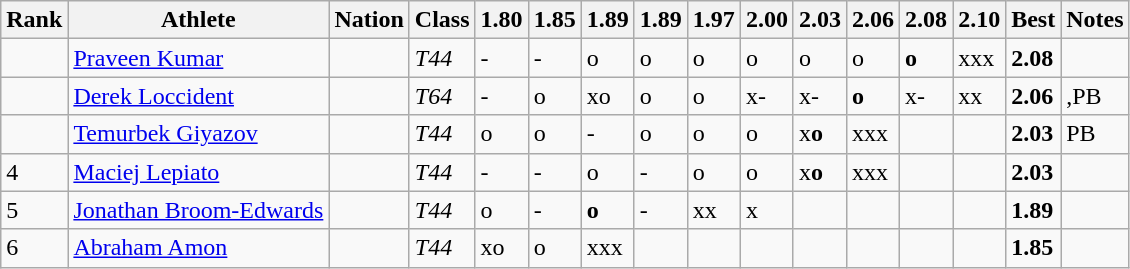<table class="wikitable">
<tr>
<th>Rank</th>
<th>Athlete</th>
<th>Nation</th>
<th>Class</th>
<th>1.80</th>
<th>1.85</th>
<th>1.89</th>
<th>1.89</th>
<th>1.97</th>
<th>2.00</th>
<th>2.03</th>
<th>2.06</th>
<th>2.08</th>
<th>2.10</th>
<th>Best</th>
<th>Notes</th>
</tr>
<tr>
<td></td>
<td><a href='#'>Praveen Kumar</a></td>
<td></td>
<td><em>T44</em></td>
<td>-</td>
<td>-</td>
<td>o</td>
<td>o</td>
<td>o</td>
<td>o</td>
<td>o</td>
<td>o</td>
<td><strong>o</strong></td>
<td>xxx</td>
<td><strong>2.08</strong></td>
<td></td>
</tr>
<tr>
<td></td>
<td><a href='#'>Derek Loccident</a></td>
<td></td>
<td><em>T64</em></td>
<td>-</td>
<td>o</td>
<td>xo</td>
<td>o</td>
<td>o</td>
<td>x-</td>
<td>x-</td>
<td><strong>o</strong></td>
<td>x-</td>
<td>xx</td>
<td><strong>2.06</strong></td>
<td>,PB</td>
</tr>
<tr>
<td></td>
<td><a href='#'>Temurbek Giyazov</a></td>
<td></td>
<td><em>T44</em></td>
<td>o</td>
<td>o</td>
<td>-</td>
<td>o</td>
<td>o</td>
<td>o</td>
<td>x<strong>o</strong></td>
<td>xxx</td>
<td></td>
<td></td>
<td><strong>2.03</strong></td>
<td>PB</td>
</tr>
<tr>
<td>4</td>
<td><a href='#'>Maciej Lepiato</a></td>
<td></td>
<td><em>T44</em></td>
<td>-</td>
<td>-</td>
<td>o</td>
<td>-</td>
<td>o</td>
<td>o</td>
<td>x<strong>o</strong></td>
<td>xxx</td>
<td></td>
<td></td>
<td><strong>2.03</strong></td>
<td></td>
</tr>
<tr>
<td>5</td>
<td><a href='#'>Jonathan  Broom-Edwards</a></td>
<td></td>
<td><em>T44</em></td>
<td>o</td>
<td>-</td>
<td><strong>o</strong></td>
<td>-</td>
<td>xx</td>
<td>x</td>
<td></td>
<td></td>
<td></td>
<td></td>
<td><strong>1.89</strong></td>
<td></td>
</tr>
<tr>
<td>6</td>
<td><a href='#'>Abraham Amon</a></td>
<td></td>
<td><em>T44</em></td>
<td>xo</td>
<td>o</td>
<td>xxx</td>
<td></td>
<td></td>
<td></td>
<td></td>
<td></td>
<td></td>
<td></td>
<td><strong>1.85</strong></td>
<td></td>
</tr>
</table>
